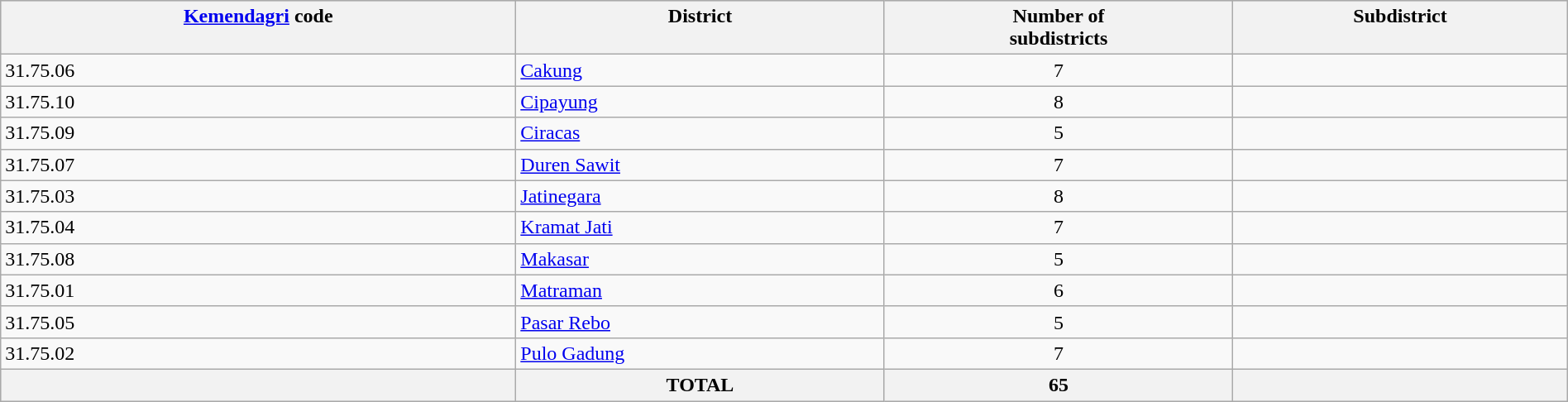<table class="wikitable sortable" width="100%">
<tr valign="top" style="background-color: #ccc;">
<th><a href='#'>Kemendagri</a> code</th>
<th>District</th>
<th>Number of<br>subdistricts</th>
<th>Subdistrict</th>
</tr>
<tr valign="top">
<td>31.75.06</td>
<td><a href='#'>Cakung</a></td>
<td align="center">7</td>
<td></td>
</tr>
<tr valign="top">
<td>31.75.10</td>
<td><a href='#'>Cipayung</a></td>
<td align="center">8</td>
<td></td>
</tr>
<tr valign="top">
<td>31.75.09</td>
<td><a href='#'>Ciracas</a></td>
<td align="center">5</td>
<td></td>
</tr>
<tr valign="top">
<td>31.75.07</td>
<td><a href='#'>Duren Sawit</a></td>
<td align="center">7</td>
<td></td>
</tr>
<tr valign="top">
<td>31.75.03</td>
<td><a href='#'>Jatinegara</a></td>
<td align="center">8</td>
<td></td>
</tr>
<tr valign="top">
<td>31.75.04</td>
<td><a href='#'>Kramat Jati</a></td>
<td align="center">7</td>
<td></td>
</tr>
<tr valign="top">
<td>31.75.08</td>
<td><a href='#'>Makasar</a></td>
<td align="center">5</td>
<td></td>
</tr>
<tr valign="top">
<td>31.75.01</td>
<td><a href='#'>Matraman</a></td>
<td align="center">6</td>
<td></td>
</tr>
<tr valign="top">
<td>31.75.05</td>
<td><a href='#'>Pasar Rebo</a></td>
<td align="center">5</td>
<td></td>
</tr>
<tr valign="top">
<td>31.75.02</td>
<td><a href='#'>Pulo Gadung</a></td>
<td align="center">7</td>
<td></td>
</tr>
<tr valign="top" style="background-color: #ccc;">
<th></th>
<th>TOTAL</th>
<th>65</th>
<th></th>
</tr>
</table>
